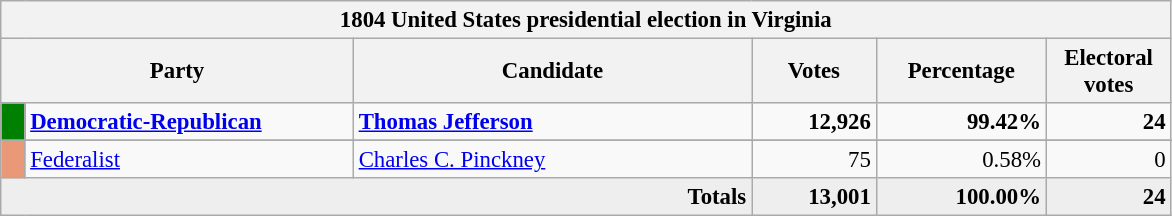<table class="wikitable" style="font-size: 95%;">
<tr>
<th colspan="6">1804 United States presidential election in Virginia</th>
</tr>
<tr>
<th colspan="2" style="width: 15em">Party</th>
<th style="width: 17em">Candidate</th>
<th style="width: 5em">Votes</th>
<th style="width: 7em">Percentage</th>
<th style="width: 5em">Electoral votes</th>
</tr>
<tr>
<th style="background-color:#008000; width: 3px"></th>
<td style="width: 130px"><strong><a href='#'>Democratic-Republican</a></strong></td>
<td><strong><a href='#'>Thomas Jefferson</a></strong></td>
<td align="right"><strong>12,926</strong></td>
<td align="right"><strong>99.42%</strong></td>
<td align="right"><strong>24</strong></td>
</tr>
<tr>
</tr>
<tr>
<th style="background-color:#EA9978; width: 3px"></th>
<td style="width: 130px"><a href='#'>Federalist</a></td>
<td><a href='#'>Charles C. Pinckney</a></td>
<td align="right">75</td>
<td align="right">0.58%</td>
<td align="right">0</td>
</tr>
<tr bgcolor="#EEEEEE">
<td colspan="3" align="right"><strong>Totals</strong></td>
<td align="right"><strong>13,001</strong></td>
<td align="right"><strong>100.00%</strong></td>
<td align="right"><strong>24</strong></td>
</tr>
</table>
